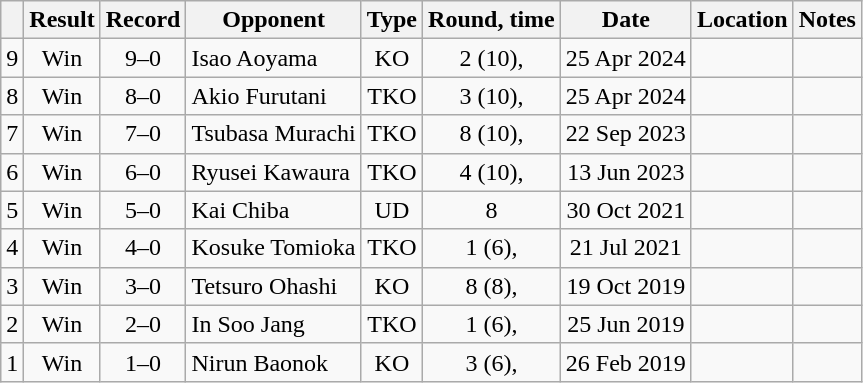<table class="wikitable" style="text-align:center">
<tr>
<th></th>
<th>Result</th>
<th>Record</th>
<th>Opponent</th>
<th>Type</th>
<th>Round, time</th>
<th>Date</th>
<th>Location</th>
<th>Notes</th>
</tr>
<tr>
<td>9</td>
<td>Win</td>
<td>9–0</td>
<td style="text-align:left;">Isao Aoyama</td>
<td>KO</td>
<td>2 (10), </td>
<td>25 Apr 2024</td>
<td style="text-align:left;"></td>
<td style="text-align:left;"></td>
</tr>
<tr>
<td>8</td>
<td>Win</td>
<td>8–0</td>
<td style="text-align:left;">Akio Furutani</td>
<td>TKO</td>
<td>3 (10), </td>
<td>25 Apr 2024</td>
<td style="text-align:left;"></td>
<td style="text-align:left;"></td>
</tr>
<tr>
<td>7</td>
<td>Win</td>
<td>7–0</td>
<td style="text-align:left;">Tsubasa Murachi</td>
<td>TKO</td>
<td>8 (10), </td>
<td>22 Sep 2023</td>
<td style="text-align:left;"></td>
<td style="text-align:left;"></td>
</tr>
<tr>
<td>6</td>
<td>Win</td>
<td>6–0</td>
<td style="text-align:left;">Ryusei Kawaura</td>
<td>TKO</td>
<td>4 (10), </td>
<td>13 Jun 2023</td>
<td style="text-align:left;"></td>
<td style="text-align:left;"></td>
</tr>
<tr>
<td>5</td>
<td>Win</td>
<td>5–0</td>
<td style="text-align:left;">Kai Chiba</td>
<td>UD</td>
<td>8</td>
<td>30 Oct 2021</td>
<td style="text-align:left;"></td>
<td></td>
</tr>
<tr>
<td>4</td>
<td>Win</td>
<td>4–0</td>
<td style="text-align:left;">Kosuke Tomioka</td>
<td>TKO</td>
<td>1 (6), </td>
<td>21 Jul 2021</td>
<td style="text-align:left;"></td>
<td></td>
</tr>
<tr>
<td>3</td>
<td>Win</td>
<td>3–0</td>
<td style="text-align:left;">Tetsuro Ohashi</td>
<td>KO</td>
<td>8 (8), </td>
<td>19 Oct 2019</td>
<td style="text-align:left;"></td>
<td></td>
</tr>
<tr>
<td>2</td>
<td>Win</td>
<td>2–0</td>
<td style="text-align:left;">In Soo Jang</td>
<td>TKO</td>
<td>1 (6), </td>
<td>25 Jun 2019</td>
<td style="text-align:left;"></td>
<td></td>
</tr>
<tr>
<td>1</td>
<td>Win</td>
<td>1–0</td>
<td style="text-align:left;">Nirun Baonok</td>
<td>KO</td>
<td>3 (6), </td>
<td>26 Feb 2019</td>
<td style="text-align:left;"></td>
<td></td>
</tr>
</table>
